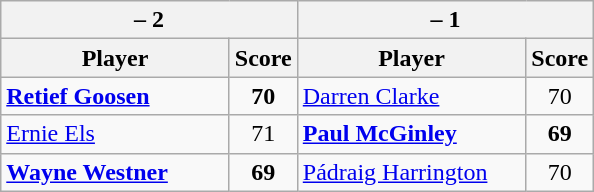<table class=wikitable>
<tr>
<th colspan=2> – 2</th>
<th colspan=2> – 1</th>
</tr>
<tr>
<th width=145>Player</th>
<th>Score</th>
<th width=145>Player</th>
<th>Score</th>
</tr>
<tr>
<td><strong><a href='#'>Retief Goosen</a></strong></td>
<td align=center><strong>70</strong></td>
<td><a href='#'>Darren Clarke</a></td>
<td align=center>70</td>
</tr>
<tr>
<td><a href='#'>Ernie Els</a></td>
<td align=center>71</td>
<td><strong><a href='#'>Paul McGinley</a></strong></td>
<td align=center><strong>69</strong></td>
</tr>
<tr>
<td><strong><a href='#'>Wayne Westner</a></strong></td>
<td align=center><strong>69</strong></td>
<td><a href='#'>Pádraig Harrington</a></td>
<td align=center>70</td>
</tr>
</table>
